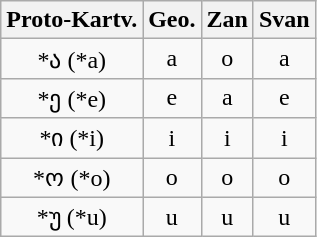<table class="wikitable" style="text-align:center;">
<tr>
<th>Proto-Kartv.</th>
<th>Geo.</th>
<th>Zan</th>
<th>Svan</th>
</tr>
<tr>
<td>*ა (*a) <br></td>
<td>a <br></td>
<td>o <br></td>
<td>a <br></td>
</tr>
<tr>
<td>*ე (*e) <br></td>
<td>e <br></td>
<td>a <br></td>
<td>e <br></td>
</tr>
<tr>
<td>*ი (*i) <br></td>
<td>i <br></td>
<td>i <br></td>
<td>i <br></td>
</tr>
<tr>
<td>*ო (*o) <br></td>
<td>o <br></td>
<td>o <br></td>
<td>o <br></td>
</tr>
<tr>
<td>*უ (*u) <br></td>
<td>u <br></td>
<td>u <br></td>
<td>u <br></td>
</tr>
</table>
